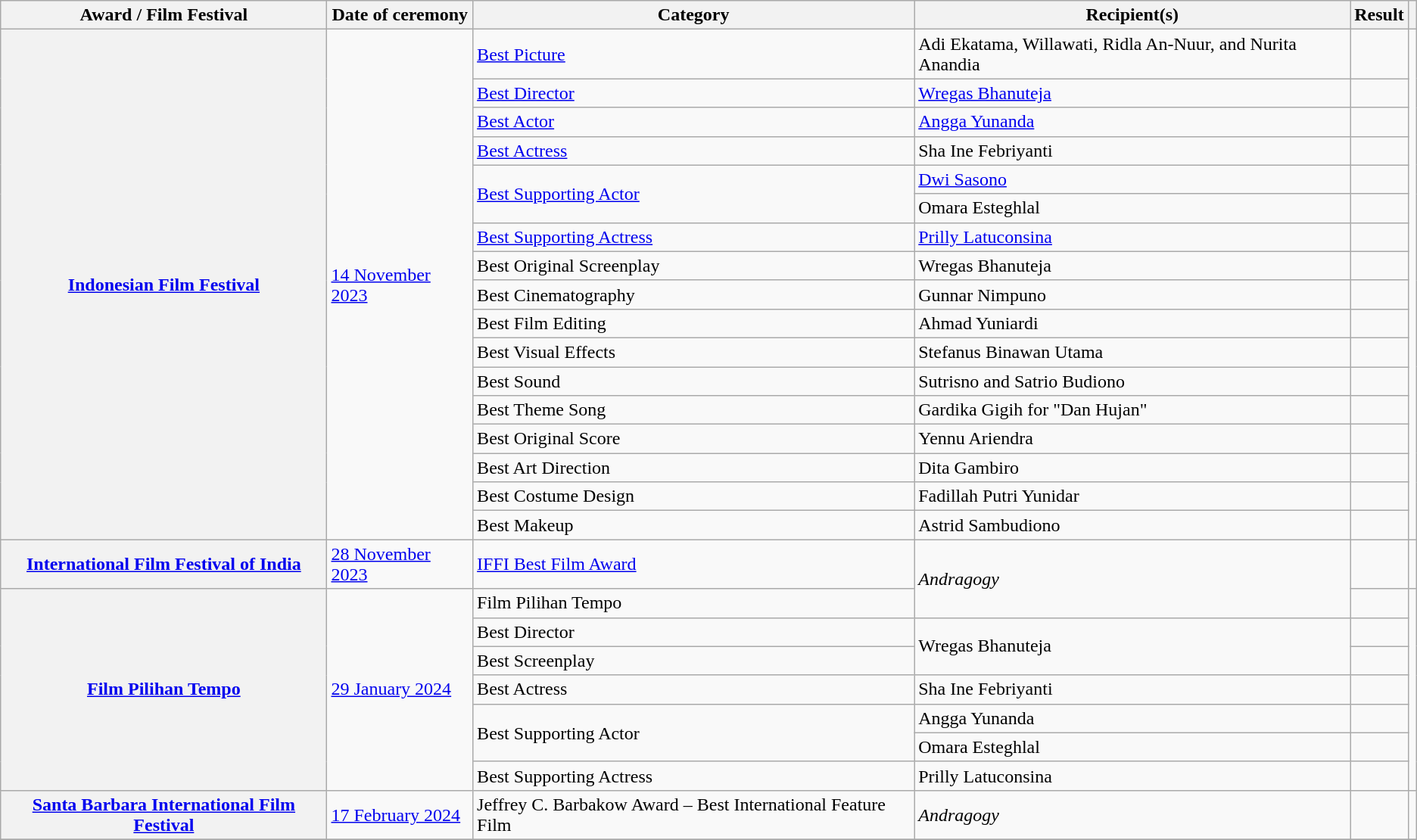<table class="wikitable sortable plainrowheaders">
<tr>
<th scope="col">Award / Film Festival</th>
<th scope="col">Date of ceremony</th>
<th scope="col">Category</th>
<th scope="col">Recipient(s)</th>
<th scope="col">Result</th>
<th scope="col" class="unsortable"></th>
</tr>
<tr>
<th scope="row" rowspan="17"><a href='#'>Indonesian Film Festival</a></th>
<td rowspan="17"><a href='#'>14 November 2023</a></td>
<td><a href='#'>Best Picture</a></td>
<td>Adi Ekatama, Willawati, Ridla An-Nuur, and Nurita Anandia</td>
<td></td>
<td align="center" rowspan="17"></td>
</tr>
<tr>
<td><a href='#'>Best Director</a></td>
<td><a href='#'>Wregas Bhanuteja</a></td>
<td></td>
</tr>
<tr>
<td><a href='#'>Best Actor</a></td>
<td><a href='#'>Angga Yunanda</a></td>
<td></td>
</tr>
<tr>
<td><a href='#'>Best Actress</a></td>
<td>Sha Ine Febriyanti</td>
<td></td>
</tr>
<tr>
<td rowspan="2"><a href='#'>Best Supporting Actor</a></td>
<td><a href='#'>Dwi Sasono</a></td>
<td></td>
</tr>
<tr>
<td>Omara Esteghlal</td>
<td></td>
</tr>
<tr>
<td><a href='#'>Best Supporting Actress</a></td>
<td><a href='#'>Prilly Latuconsina</a></td>
<td></td>
</tr>
<tr>
<td>Best Original Screenplay</td>
<td>Wregas Bhanuteja</td>
<td></td>
</tr>
<tr>
<td>Best Cinematography</td>
<td>Gunnar Nimpuno</td>
<td></td>
</tr>
<tr>
<td>Best Film Editing</td>
<td>Ahmad Yuniardi</td>
<td></td>
</tr>
<tr>
<td>Best Visual Effects</td>
<td>Stefanus Binawan Utama</td>
<td></td>
</tr>
<tr>
<td>Best Sound</td>
<td>Sutrisno and Satrio Budiono</td>
<td></td>
</tr>
<tr>
<td>Best Theme Song</td>
<td>Gardika Gigih for "Dan Hujan"</td>
<td></td>
</tr>
<tr>
<td>Best Original Score</td>
<td>Yennu Ariendra</td>
<td></td>
</tr>
<tr>
<td>Best Art Direction</td>
<td>Dita Gambiro</td>
<td></td>
</tr>
<tr>
<td>Best Costume Design</td>
<td>Fadillah Putri Yunidar</td>
<td></td>
</tr>
<tr>
<td>Best Makeup</td>
<td>Astrid Sambudiono</td>
<td></td>
</tr>
<tr>
<th rowspan="1" scope="row"><a href='#'>International Film Festival of India</a></th>
<td><a href='#'>28 November 2023</a></td>
<td><a href='#'>IFFI Best Film Award</a></td>
<td rowspan="2"><em>Andragogy</em></td>
<td></td>
<td style="text-align:center;"></td>
</tr>
<tr>
<th scope="row" rowspan="7"><a href='#'>Film Pilihan Tempo</a></th>
<td rowspan="7"><a href='#'>29 January 2024</a></td>
<td>Film Pilihan Tempo</td>
<td></td>
<td align="center" rowspan="7"></td>
</tr>
<tr>
<td>Best Director</td>
<td rowspan="2">Wregas Bhanuteja</td>
<td></td>
</tr>
<tr>
<td>Best Screenplay</td>
<td></td>
</tr>
<tr>
<td>Best Actress</td>
<td>Sha Ine Febriyanti</td>
<td></td>
</tr>
<tr>
<td rowspan="2">Best Supporting Actor</td>
<td>Angga Yunanda</td>
<td></td>
</tr>
<tr>
<td>Omara Esteghlal</td>
<td></td>
</tr>
<tr>
<td>Best Supporting Actress</td>
<td>Prilly Latuconsina</td>
<td></td>
</tr>
<tr>
<th rowspan="1" scope="row"><a href='#'>Santa Barbara International Film Festival</a></th>
<td><a href='#'>17 February 2024</a></td>
<td>Jeffrey C. Barbakow Award – Best International Feature Film</td>
<td><em>Andragogy</em></td>
<td></td>
<td style="text-align:center;"></td>
</tr>
<tr>
</tr>
</table>
